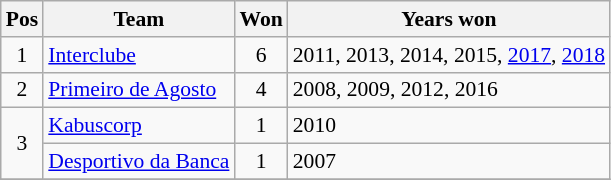<table class="wikitable" style="font-size:90%;">
<tr>
<th>Pos</th>
<th>Team</th>
<th>Won</th>
<th>Years won</th>
</tr>
<tr>
<td align=center>1</td>
<td><a href='#'>Interclube</a></td>
<td align=center>6</td>
<td>2011, 2013, 2014, 2015, <a href='#'>2017</a>, <a href='#'>2018</a></td>
</tr>
<tr>
<td align=center>2</td>
<td><a href='#'>Primeiro de Agosto</a></td>
<td align=center>4</td>
<td>2008, 2009, 2012, 2016</td>
</tr>
<tr>
<td align=center rowspan=2>3</td>
<td><a href='#'>Kabuscorp</a></td>
<td align=center>1</td>
<td>2010</td>
</tr>
<tr>
<td><a href='#'>Desportivo da Banca</a></td>
<td align=center>1</td>
<td>2007</td>
</tr>
<tr>
</tr>
</table>
